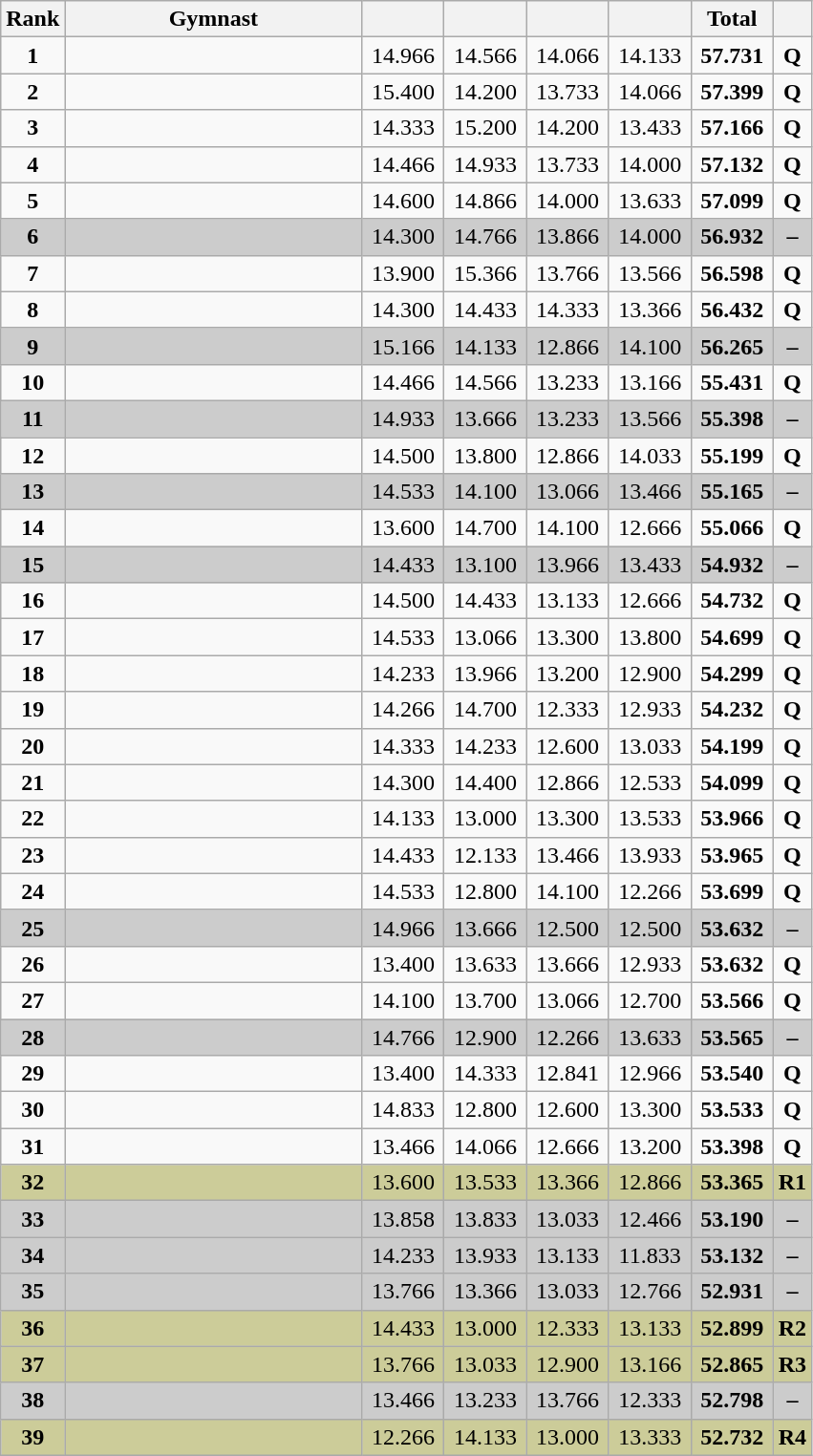<table class="wikitable sortable" style="text-align:center; font-size:100%">
<tr>
<th scope="col" style="width:15px;">Rank</th>
<th scope="col" style="width:200px;">Gymnast</th>
<th scope="col" style="width:50px;"></th>
<th scope="col" style="width:50px;"></th>
<th scope="col" style="width:50px;"></th>
<th scope="col" style="width:50px;"></th>
<th scope="col" style="width:50px;">Total</th>
<th scope="col" style="width:15px;"></th>
</tr>
<tr>
<td scope="row" style="text-align:center;"><strong>1</strong></td>
<td style="text-align:left;"></td>
<td>14.966</td>
<td>14.566</td>
<td>14.066</td>
<td>14.133</td>
<td><strong>57.731</strong></td>
<td><strong>Q</strong></td>
</tr>
<tr>
<td scope="row" style="text-align:center;"><strong>2</strong></td>
<td style="text-align:left;"></td>
<td>15.400</td>
<td>14.200</td>
<td>13.733</td>
<td>14.066</td>
<td><strong>57.399</strong></td>
<td><strong>Q</strong></td>
</tr>
<tr>
<td scope="row" style="text-align:center;"><strong>3</strong></td>
<td style="text-align:left;"></td>
<td>14.333</td>
<td>15.200</td>
<td>14.200</td>
<td>13.433</td>
<td><strong>57.166</strong></td>
<td><strong>Q</strong></td>
</tr>
<tr>
<td scope="row" style="text-align:center;"><strong>4</strong></td>
<td style="text-align:left;"></td>
<td>14.466</td>
<td>14.933</td>
<td>13.733</td>
<td>14.000</td>
<td><strong>57.132</strong></td>
<td><strong>Q</strong></td>
</tr>
<tr>
<td scope="row" style="text-align:center;"><strong>5</strong></td>
<td style="text-align:left;"></td>
<td>14.600</td>
<td>14.866</td>
<td>14.000</td>
<td>13.633</td>
<td><strong>57.099</strong></td>
<td><strong>Q</strong></td>
</tr>
<tr style="background:#cccccc;">
<td scope="row" style="text-align:center;"><strong>6</strong></td>
<td style="text-align:left;"></td>
<td>14.300</td>
<td>14.766</td>
<td>13.866</td>
<td>14.000</td>
<td><strong>56.932</strong></td>
<td><strong>–</strong></td>
</tr>
<tr>
<td scope="row" style="text-align:center;"><strong>7</strong></td>
<td style="text-align:left;"></td>
<td>13.900</td>
<td>15.366</td>
<td>13.766</td>
<td>13.566</td>
<td><strong>56.598</strong></td>
<td><strong>Q</strong></td>
</tr>
<tr>
<td scope="row" style="text-align:center;"><strong>8</strong></td>
<td style="text-align:left;"></td>
<td>14.300</td>
<td>14.433</td>
<td>14.333</td>
<td>13.366</td>
<td><strong>56.432</strong></td>
<td><strong>Q</strong></td>
</tr>
<tr style="background:#cccccc;">
<td scope="row" style="text-align:center;"><strong>9</strong></td>
<td style="text-align:left;"></td>
<td>15.166</td>
<td>14.133</td>
<td>12.866</td>
<td>14.100</td>
<td><strong>56.265</strong></td>
<td><strong>–</strong></td>
</tr>
<tr>
<td scope="row" style="text-align:center;"><strong>10</strong></td>
<td style="text-align:left;"></td>
<td>14.466</td>
<td>14.566</td>
<td>13.233</td>
<td>13.166</td>
<td><strong>55.431</strong></td>
<td><strong>Q</strong></td>
</tr>
<tr style="background:#cccccc;">
<td scope="row" style="text-align:center;"><strong>11</strong></td>
<td style="text-align:left;"></td>
<td>14.933</td>
<td>13.666</td>
<td>13.233</td>
<td>13.566</td>
<td><strong>55.398</strong></td>
<td><strong>–</strong></td>
</tr>
<tr>
<td scope="row" style="text-align:center;"><strong>12</strong></td>
<td style="text-align:left;"></td>
<td>14.500</td>
<td>13.800</td>
<td>12.866</td>
<td>14.033</td>
<td><strong>55.199</strong></td>
<td><strong>Q</strong></td>
</tr>
<tr style="background:#cccccc;">
<td scope="row" style="text-align:center;"><strong>13</strong></td>
<td style="text-align:left;"></td>
<td>14.533</td>
<td>14.100</td>
<td>13.066</td>
<td>13.466</td>
<td><strong>55.165</strong></td>
<td><strong>–</strong></td>
</tr>
<tr>
<td scope="row" style="text-align:center;"><strong>14</strong></td>
<td style="text-align:left;"></td>
<td>13.600</td>
<td>14.700</td>
<td>14.100</td>
<td>12.666</td>
<td><strong>55.066</strong></td>
<td><strong>Q</strong></td>
</tr>
<tr style="background:#cccccc;">
<td scope="row" style="text-align:center;"><strong>15</strong></td>
<td style="text-align:left;"></td>
<td>14.433</td>
<td>13.100</td>
<td>13.966</td>
<td>13.433</td>
<td><strong>54.932</strong></td>
<td><strong>–</strong></td>
</tr>
<tr>
<td scope="row" style="text-align:center;"><strong>16</strong></td>
<td style="text-align:left;"></td>
<td>14.500</td>
<td>14.433</td>
<td>13.133</td>
<td>12.666</td>
<td><strong>54.732</strong></td>
<td><strong>Q</strong></td>
</tr>
<tr>
<td scope="row" style="text-align:center;"><strong>17</strong></td>
<td style="text-align:left;"></td>
<td>14.533</td>
<td>13.066</td>
<td>13.300</td>
<td>13.800</td>
<td><strong>54.699</strong></td>
<td><strong>Q</strong></td>
</tr>
<tr>
<td scope="row" style="text-align:center;"><strong>18</strong></td>
<td style="text-align:left;"></td>
<td>14.233</td>
<td>13.966</td>
<td>13.200</td>
<td>12.900</td>
<td><strong>54.299</strong></td>
<td><strong>Q</strong></td>
</tr>
<tr>
<td scope="row" style="text-align:center;"><strong>19</strong></td>
<td style="text-align:left;"></td>
<td>14.266</td>
<td>14.700</td>
<td>12.333</td>
<td>12.933</td>
<td><strong>54.232</strong></td>
<td><strong>Q</strong></td>
</tr>
<tr>
<td scope="row" style="text-align:center;"><strong>20</strong></td>
<td style="text-align:left;"></td>
<td>14.333</td>
<td>14.233</td>
<td>12.600</td>
<td>13.033</td>
<td><strong>54.199</strong></td>
<td><strong>Q</strong></td>
</tr>
<tr>
<td scope="row" style="text-align:center;"><strong>21</strong></td>
<td style="text-align:left;"></td>
<td>14.300</td>
<td>14.400</td>
<td>12.866</td>
<td>12.533</td>
<td><strong>54.099</strong></td>
<td><strong>Q</strong></td>
</tr>
<tr>
<td scope="row" style="text-align:center;"><strong>22</strong></td>
<td style="text-align:left;"></td>
<td>14.133</td>
<td>13.000</td>
<td>13.300</td>
<td>13.533</td>
<td><strong>53.966</strong></td>
<td><strong>Q</strong></td>
</tr>
<tr>
<td scope="row" style="text-align:center;"><strong>23</strong></td>
<td style="text-align:left;"></td>
<td>14.433</td>
<td>12.133</td>
<td>13.466</td>
<td>13.933</td>
<td><strong>53.965</strong></td>
<td><strong>Q</strong></td>
</tr>
<tr>
<td scope="row" style="text-align:center;"><strong>24</strong></td>
<td style="text-align:left;"></td>
<td>14.533</td>
<td>12.800</td>
<td>14.100</td>
<td>12.266</td>
<td><strong>53.699</strong></td>
<td><strong>Q</strong></td>
</tr>
<tr style="background:#cccccc;">
<td scope="row" style="text-align:center;"><strong>25</strong></td>
<td style="text-align:left;"></td>
<td>14.966</td>
<td>13.666</td>
<td>12.500</td>
<td>12.500</td>
<td><strong>53.632</strong></td>
<td><strong>–</strong></td>
</tr>
<tr>
<td scope="row" style="text-align:center;"><strong>26</strong></td>
<td style="text-align:left;"></td>
<td>13.400</td>
<td>13.633</td>
<td>13.666</td>
<td>12.933</td>
<td><strong>53.632</strong></td>
<td><strong>Q</strong></td>
</tr>
<tr>
<td scope="row" style="text-align:center;"><strong>27</strong></td>
<td style="text-align:left;"></td>
<td>14.100</td>
<td>13.700</td>
<td>13.066</td>
<td>12.700</td>
<td><strong>53.566</strong></td>
<td><strong>Q</strong></td>
</tr>
<tr style="background:#cccccc;">
<td scope="row" style="text-align:center;"><strong>28</strong></td>
<td style="text-align:left;"></td>
<td>14.766</td>
<td>12.900</td>
<td>12.266</td>
<td>13.633</td>
<td><strong>53.565</strong></td>
<td><strong>–</strong></td>
</tr>
<tr>
<td scope="row" style="text-align:center;"><strong>29</strong></td>
<td style="text-align:left;"></td>
<td>13.400</td>
<td>14.333</td>
<td>12.841</td>
<td>12.966</td>
<td><strong>53.540</strong></td>
<td><strong>Q</strong></td>
</tr>
<tr>
<td scope="row" style="text-align:center;"><strong>30</strong></td>
<td style="text-align:left;"></td>
<td>14.833</td>
<td>12.800</td>
<td>12.600</td>
<td>13.300</td>
<td><strong>53.533</strong></td>
<td><strong>Q</strong></td>
</tr>
<tr>
<td scope="row" style="text-align:center;"><strong>31</strong></td>
<td style="text-align:left;"></td>
<td>13.466</td>
<td>14.066</td>
<td>12.666</td>
<td>13.200</td>
<td><strong>53.398</strong></td>
<td><strong>Q</strong></td>
</tr>
<tr style="background:#cccc99;">
<td scope="row" style="text-align:center;"><strong>32</strong></td>
<td style="text-align:left;"></td>
<td>13.600</td>
<td>13.533</td>
<td>13.366</td>
<td>12.866</td>
<td><strong>53.365</strong></td>
<td><strong>R1</strong></td>
</tr>
<tr style="background:#cccccc;">
<td scope="row" style="text-align:center;"><strong>33</strong></td>
<td style="text-align:left;"></td>
<td>13.858</td>
<td>13.833</td>
<td>13.033</td>
<td>12.466</td>
<td><strong>53.190</strong></td>
<td><strong>–</strong></td>
</tr>
<tr style="background:#cccccc;">
<td scope="row" style="text-align:center;"><strong>34</strong></td>
<td style="text-align:left;"></td>
<td>14.233</td>
<td>13.933</td>
<td>13.133</td>
<td>11.833</td>
<td><strong>53.132</strong></td>
<td><strong>–</strong></td>
</tr>
<tr style="background:#cccccc;">
<td scope="row" style="text-align:center;"><strong>35</strong></td>
<td style="text-align:left;"></td>
<td>13.766</td>
<td>13.366</td>
<td>13.033</td>
<td>12.766</td>
<td><strong>52.931</strong></td>
<td><strong>–</strong></td>
</tr>
<tr style="background:#cccc99;">
<td scope="row" style="text-align:center;"><strong>36</strong></td>
<td style="text-align:left;"></td>
<td>14.433</td>
<td>13.000</td>
<td>12.333</td>
<td>13.133</td>
<td><strong>52.899</strong></td>
<td><strong>R2</strong></td>
</tr>
<tr style="background:#cccc99;">
<td scope="row" style="text-align:center;"><strong>37</strong></td>
<td style="text-align:left;"></td>
<td>13.766</td>
<td>13.033</td>
<td>12.900</td>
<td>13.166</td>
<td><strong>52.865</strong></td>
<td><strong>R3</strong></td>
</tr>
<tr style="background:#cccccc;">
<td scope="row" style="text-align:center;"><strong>38</strong></td>
<td style="text-align:left;"></td>
<td>13.466</td>
<td>13.233</td>
<td>13.766</td>
<td>12.333</td>
<td><strong>52.798</strong></td>
<td><strong>–</strong></td>
</tr>
<tr style="background:#cccc99;">
<td scope="row" style="text-align:center;"><strong>39</strong></td>
<td style="text-align:left;"></td>
<td>12.266</td>
<td>14.133</td>
<td>13.000</td>
<td>13.333</td>
<td><strong>52.732</strong></td>
<td><strong>R4</strong></td>
</tr>
</table>
